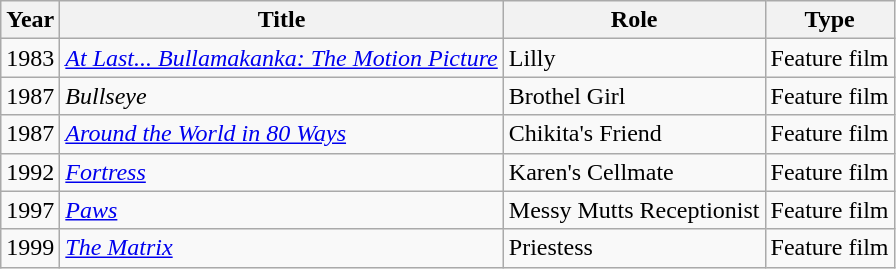<table class="wikitable">
<tr>
<th>Year</th>
<th>Title</th>
<th>Role</th>
<th>Type</th>
</tr>
<tr>
<td>1983</td>
<td><em><a href='#'>At Last... Bullamakanka: The Motion Picture</a></em></td>
<td>Lilly</td>
<td>Feature film</td>
</tr>
<tr>
<td>1987</td>
<td><em>Bullseye</em></td>
<td>Brothel Girl</td>
<td>Feature film</td>
</tr>
<tr>
<td>1987</td>
<td><em><a href='#'>Around the World in 80 Ways</a></em></td>
<td>Chikita's Friend</td>
<td>Feature film</td>
</tr>
<tr>
<td>1992</td>
<td><em><a href='#'>Fortress</a></em></td>
<td>Karen's Cellmate</td>
<td>Feature film</td>
</tr>
<tr>
<td>1997</td>
<td><em><a href='#'>Paws</a></em></td>
<td>Messy Mutts Receptionist</td>
<td>Feature film</td>
</tr>
<tr>
<td>1999</td>
<td><em><a href='#'>The Matrix</a></em></td>
<td>Priestess</td>
<td>Feature film</td>
</tr>
</table>
